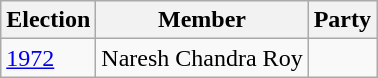<table class="wikitable sortable">
<tr>
<th>Election</th>
<th>Member</th>
<th colspan=2>Party</th>
</tr>
<tr>
<td><a href='#'>1972</a></td>
<td>Naresh Chandra Roy</td>
<td></td>
</tr>
</table>
